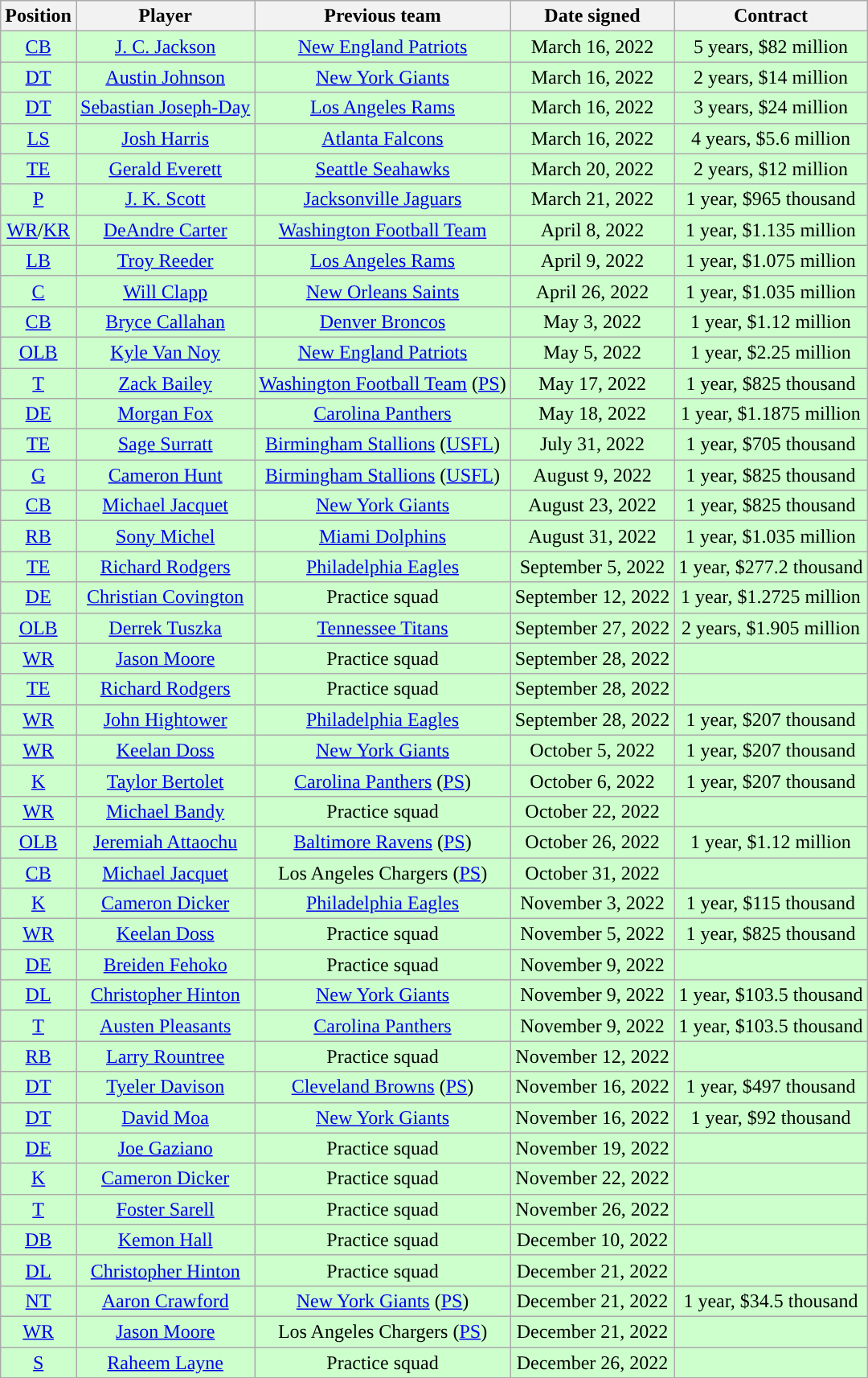<table class="wikitable" style="text-align:center">
<tr>
<th>Position</th>
<th>Player</th>
<th>Previous team</th>
<th>Date signed</th>
<th>Contract</th>
</tr>
<tr style="background:#cfc">
<td><a href='#'>CB</a></td>
<td><a href='#'>J. C. Jackson</a></td>
<td><a href='#'>New England Patriots</a></td>
<td>March 16, 2022</td>
<td>5 years, $82 million</td>
</tr>
<tr style="background:#cfc">
<td><a href='#'>DT</a></td>
<td><a href='#'>Austin Johnson</a></td>
<td><a href='#'>New York Giants</a></td>
<td>March 16, 2022</td>
<td>2 years, $14 million</td>
</tr>
<tr style="background:#cfc">
<td><a href='#'>DT</a></td>
<td><a href='#'>Sebastian Joseph-Day</a></td>
<td><a href='#'>Los Angeles Rams</a></td>
<td>March 16, 2022</td>
<td>3 years, $24 million</td>
</tr>
<tr style="background:#cfc">
<td><a href='#'>LS</a></td>
<td><a href='#'>Josh Harris</a></td>
<td><a href='#'>Atlanta Falcons</a></td>
<td>March 16, 2022</td>
<td>4 years, $5.6 million</td>
</tr>
<tr style="background:#cfc">
<td><a href='#'>TE</a></td>
<td><a href='#'>Gerald Everett</a></td>
<td><a href='#'>Seattle Seahawks</a></td>
<td>March 20, 2022</td>
<td>2 years, $12 million</td>
</tr>
<tr style="background:#cfc">
<td><a href='#'>P</a></td>
<td><a href='#'>J. K. Scott</a></td>
<td><a href='#'>Jacksonville Jaguars</a></td>
<td>March 21, 2022</td>
<td>1 year, $965 thousand</td>
</tr>
<tr style="background:#cfc">
<td><a href='#'>WR</a>/<a href='#'>KR</a></td>
<td><a href='#'>DeAndre Carter</a></td>
<td><a href='#'>Washington Football Team</a></td>
<td>April 8, 2022</td>
<td>1 year, $1.135 million</td>
</tr>
<tr style="background:#cfc">
<td><a href='#'>LB</a></td>
<td><a href='#'>Troy Reeder</a></td>
<td><a href='#'>Los Angeles Rams</a></td>
<td>April 9, 2022</td>
<td>1 year, $1.075 million</td>
</tr>
<tr style="background:#cfc">
<td><a href='#'>C</a></td>
<td><a href='#'>Will Clapp</a></td>
<td><a href='#'>New Orleans Saints</a></td>
<td>April 26, 2022</td>
<td>1 year, $1.035 million</td>
</tr>
<tr style="background:#cfc">
<td><a href='#'>CB</a></td>
<td><a href='#'>Bryce Callahan</a></td>
<td><a href='#'>Denver Broncos</a></td>
<td>May 3, 2022</td>
<td>1 year, $1.12 million</td>
</tr>
<tr style="background:#cfc">
<td><a href='#'>OLB</a></td>
<td><a href='#'>Kyle Van Noy</a></td>
<td><a href='#'>New England Patriots</a></td>
<td>May 5, 2022</td>
<td>1 year, $2.25 million</td>
</tr>
<tr style="background:#cfc">
<td><a href='#'>T</a></td>
<td><a href='#'>Zack Bailey</a></td>
<td><a href='#'>Washington Football Team</a> (<a href='#'>PS</a>)</td>
<td>May 17, 2022</td>
<td>1 year, $825 thousand</td>
</tr>
<tr style="background:#cfc">
<td><a href='#'>DE</a></td>
<td><a href='#'>Morgan Fox</a></td>
<td><a href='#'>Carolina Panthers</a></td>
<td>May 18, 2022</td>
<td>1 year, $1.1875 million</td>
</tr>
<tr style="background:#cfc">
<td><a href='#'>TE</a></td>
<td><a href='#'>Sage Surratt</a></td>
<td><a href='#'>Birmingham Stallions</a> (<a href='#'>USFL</a>)</td>
<td>July 31, 2022</td>
<td>1 year, $705 thousand</td>
</tr>
<tr style="background:#cfc">
<td><a href='#'>G</a></td>
<td><a href='#'>Cameron Hunt</a></td>
<td><a href='#'>Birmingham Stallions</a> (<a href='#'>USFL</a>)</td>
<td>August 9, 2022</td>
<td>1 year, $825 thousand</td>
</tr>
<tr style="background:#cfc">
<td><a href='#'>CB</a></td>
<td><a href='#'>Michael Jacquet</a></td>
<td><a href='#'>New York Giants</a></td>
<td>August 23, 2022</td>
<td>1 year, $825 thousand</td>
</tr>
<tr style="background:#cfc">
<td><a href='#'>RB</a></td>
<td><a href='#'>Sony Michel</a></td>
<td><a href='#'>Miami Dolphins</a></td>
<td>August 31, 2022</td>
<td>1 year, $1.035 million</td>
</tr>
<tr style="background:#cfc">
<td><a href='#'>TE</a></td>
<td><a href='#'>Richard Rodgers</a></td>
<td><a href='#'>Philadelphia Eagles</a></td>
<td>September 5, 2022</td>
<td>1 year, $277.2 thousand</td>
</tr>
<tr style="background:#cfc">
<td><a href='#'>DE</a></td>
<td><a href='#'>Christian Covington</a></td>
<td>Practice squad</td>
<td>September 12, 2022</td>
<td>1 year, $1.2725 million</td>
</tr>
<tr style="background:#cfc">
<td><a href='#'>OLB</a></td>
<td><a href='#'>Derrek Tuszka</a></td>
<td><a href='#'>Tennessee Titans</a></td>
<td>September 27, 2022</td>
<td>2 years, $1.905 million</td>
</tr>
<tr style="background:#cfc">
<td><a href='#'>WR</a></td>
<td><a href='#'>Jason Moore</a></td>
<td>Practice squad</td>
<td>September 28, 2022</td>
<td></td>
</tr>
<tr style="background:#cfc">
<td><a href='#'>TE</a></td>
<td><a href='#'>Richard Rodgers</a></td>
<td>Practice squad</td>
<td>September 28, 2022</td>
<td></td>
</tr>
<tr style="background:#cfc">
<td><a href='#'>WR</a></td>
<td><a href='#'>John Hightower</a></td>
<td><a href='#'>Philadelphia Eagles</a></td>
<td>September 28, 2022</td>
<td>1 year, $207 thousand</td>
</tr>
<tr style="background:#cfc">
<td><a href='#'>WR</a></td>
<td><a href='#'>Keelan Doss</a></td>
<td><a href='#'>New York Giants</a></td>
<td>October 5, 2022</td>
<td>1 year, $207 thousand</td>
</tr>
<tr style="background:#cfc">
<td><a href='#'>K</a></td>
<td><a href='#'>Taylor Bertolet</a></td>
<td><a href='#'>Carolina Panthers</a> (<a href='#'>PS</a>)</td>
<td>October 6, 2022</td>
<td>1 year, $207 thousand</td>
</tr>
<tr style="background:#cfc">
<td><a href='#'>WR</a></td>
<td><a href='#'>Michael Bandy</a></td>
<td>Practice squad</td>
<td>October 22, 2022</td>
<td></td>
</tr>
<tr style="background:#cfc">
<td><a href='#'>OLB</a></td>
<td><a href='#'>Jeremiah Attaochu</a></td>
<td><a href='#'>Baltimore Ravens</a> (<a href='#'>PS</a>)</td>
<td>October 26, 2022</td>
<td>1 year, $1.12 million</td>
</tr>
<tr style="background:#cfc">
<td><a href='#'>CB</a></td>
<td><a href='#'>Michael Jacquet</a></td>
<td>Los Angeles Chargers (<a href='#'>PS</a>)</td>
<td>October 31, 2022</td>
<td></td>
</tr>
<tr style="background:#cfc">
<td><a href='#'>K</a></td>
<td><a href='#'>Cameron Dicker</a></td>
<td><a href='#'>Philadelphia Eagles</a></td>
<td>November 3, 2022</td>
<td>1 year, $115 thousand</td>
</tr>
<tr style="background:#cfc">
<td><a href='#'>WR</a></td>
<td><a href='#'>Keelan Doss</a></td>
<td>Practice squad</td>
<td>November 5, 2022</td>
<td>1 year, $825 thousand</td>
</tr>
<tr style="background:#cfc">
<td><a href='#'>DE</a></td>
<td><a href='#'>Breiden Fehoko</a></td>
<td>Practice squad</td>
<td>November 9, 2022</td>
<td></td>
</tr>
<tr style="background:#cfc">
<td><a href='#'>DL</a></td>
<td><a href='#'>Christopher Hinton</a></td>
<td><a href='#'>New York Giants</a></td>
<td>November 9, 2022</td>
<td>1 year, $103.5 thousand</td>
</tr>
<tr style="background:#cfc">
<td><a href='#'>T</a></td>
<td><a href='#'>Austen Pleasants</a></td>
<td><a href='#'>Carolina Panthers</a></td>
<td>November 9, 2022</td>
<td>1 year, $103.5 thousand</td>
</tr>
<tr style="background:#cfc">
<td><a href='#'>RB</a></td>
<td><a href='#'>Larry Rountree</a></td>
<td>Practice squad</td>
<td>November 12, 2022</td>
<td></td>
</tr>
<tr style="background:#cfc">
<td><a href='#'>DT</a></td>
<td><a href='#'>Tyeler Davison</a></td>
<td><a href='#'>Cleveland Browns</a> (<a href='#'>PS</a>)</td>
<td>November 16, 2022</td>
<td>1 year, $497 thousand</td>
</tr>
<tr style="background:#cfc">
<td><a href='#'>DT</a></td>
<td><a href='#'>David Moa</a></td>
<td><a href='#'>New York Giants</a></td>
<td>November 16, 2022</td>
<td>1 year, $92 thousand</td>
</tr>
<tr style="background:#cfc">
<td><a href='#'>DE</a></td>
<td><a href='#'>Joe Gaziano</a></td>
<td>Practice squad</td>
<td>November 19, 2022</td>
<td></td>
</tr>
<tr style="background:#cfc">
<td><a href='#'>K</a></td>
<td><a href='#'>Cameron Dicker</a></td>
<td>Practice squad</td>
<td>November 22, 2022</td>
<td></td>
</tr>
<tr style="background:#cfc">
<td><a href='#'>T</a></td>
<td><a href='#'>Foster Sarell</a></td>
<td>Practice squad</td>
<td>November 26, 2022</td>
<td></td>
</tr>
<tr style="background:#cfc">
<td><a href='#'>DB</a></td>
<td><a href='#'>Kemon Hall</a></td>
<td>Practice squad</td>
<td>December 10, 2022</td>
<td></td>
</tr>
<tr style="background:#cfc">
<td><a href='#'>DL</a></td>
<td><a href='#'>Christopher Hinton</a></td>
<td>Practice squad</td>
<td>December 21, 2022</td>
<td></td>
</tr>
<tr style="background:#cfc">
<td><a href='#'>NT</a></td>
<td><a href='#'>Aaron Crawford</a></td>
<td><a href='#'>New York Giants</a> (<a href='#'>PS</a>)</td>
<td>December 21, 2022</td>
<td>1 year, $34.5 thousand</td>
</tr>
<tr style="background:#cfc">
<td><a href='#'>WR</a></td>
<td><a href='#'>Jason Moore</a></td>
<td>Los Angeles Chargers (<a href='#'>PS</a>)</td>
<td>December 21, 2022</td>
<td></td>
</tr>
<tr style="background:#cfc">
<td><a href='#'>S</a></td>
<td><a href='#'>Raheem Layne</a></td>
<td>Practice squad</td>
<td>December 26, 2022</td>
<td></td>
</tr>
</table>
